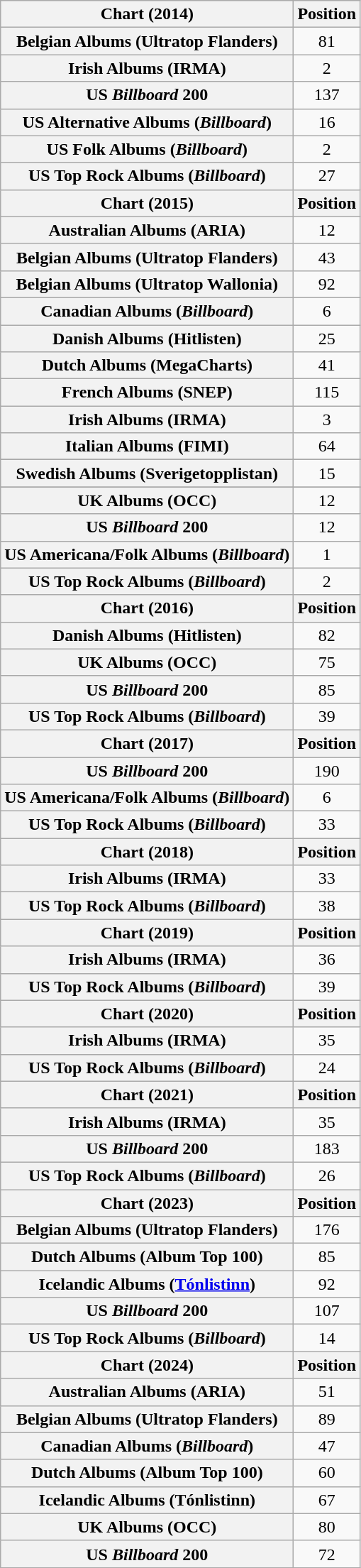<table class="wikitable sortable plainrowheaders" style="text-align:center">
<tr>
<th scope="col">Chart (2014)</th>
<th scope="col">Position</th>
</tr>
<tr>
<th scope="row">Belgian Albums (Ultratop Flanders)</th>
<td>81</td>
</tr>
<tr>
<th scope="row">Irish Albums (IRMA)</th>
<td>2</td>
</tr>
<tr>
<th scope="row">US <em>Billboard</em> 200</th>
<td>137</td>
</tr>
<tr>
<th scope="row">US Alternative Albums (<em>Billboard</em>)</th>
<td>16</td>
</tr>
<tr>
<th scope="row">US Folk Albums (<em>Billboard</em>)</th>
<td>2</td>
</tr>
<tr>
<th scope="row">US Top Rock Albums (<em>Billboard</em>)</th>
<td>27</td>
</tr>
<tr>
<th scope="col">Chart (2015)</th>
<th scope="col">Position</th>
</tr>
<tr>
<th scope="row">Australian Albums (ARIA)</th>
<td>12</td>
</tr>
<tr>
<th scope="row">Belgian Albums (Ultratop Flanders)</th>
<td>43</td>
</tr>
<tr>
<th scope="row">Belgian Albums (Ultratop Wallonia)</th>
<td>92</td>
</tr>
<tr>
<th scope="row">Canadian Albums (<em>Billboard</em>)</th>
<td>6</td>
</tr>
<tr>
<th scope="row">Danish Albums (Hitlisten)</th>
<td>25</td>
</tr>
<tr>
<th scope="row">Dutch Albums (MegaCharts)</th>
<td>41</td>
</tr>
<tr>
<th scope="row">French Albums (SNEP)</th>
<td>115</td>
</tr>
<tr>
<th scope="row">Irish Albums (IRMA)</th>
<td>3</td>
</tr>
<tr>
<th scope="row">Italian Albums (FIMI)</th>
<td>64</td>
</tr>
<tr>
</tr>
<tr>
<th scope="row">Swedish Albums (Sverigetopplistan)</th>
<td>15</td>
</tr>
<tr>
</tr>
<tr>
<th scope="row">UK Albums (OCC)</th>
<td>12</td>
</tr>
<tr>
<th scope="row">US <em>Billboard</em> 200</th>
<td>12</td>
</tr>
<tr>
<th scope="row">US Americana/Folk Albums (<em>Billboard</em>)</th>
<td>1</td>
</tr>
<tr>
<th scope="row">US Top Rock Albums (<em>Billboard</em>)</th>
<td>2</td>
</tr>
<tr>
<th scope="col">Chart (2016)</th>
<th scope="col">Position</th>
</tr>
<tr>
<th scope="row">Danish Albums (Hitlisten)</th>
<td>82</td>
</tr>
<tr>
<th scope="row">UK Albums (OCC)</th>
<td>75</td>
</tr>
<tr>
<th scope="row">US <em>Billboard</em> 200</th>
<td>85</td>
</tr>
<tr>
<th scope="row">US Top Rock Albums (<em>Billboard</em>)</th>
<td>39</td>
</tr>
<tr>
<th scope="col">Chart (2017)</th>
<th scope="col">Position</th>
</tr>
<tr>
<th scope="row">US <em>Billboard</em> 200</th>
<td>190</td>
</tr>
<tr>
<th scope="row">US Americana/Folk Albums (<em>Billboard</em>)</th>
<td>6</td>
</tr>
<tr>
<th scope="row">US Top Rock Albums (<em>Billboard</em>)</th>
<td>33</td>
</tr>
<tr>
<th scope="col">Chart (2018)</th>
<th scope="col">Position</th>
</tr>
<tr>
<th scope="row">Irish Albums (IRMA)</th>
<td>33</td>
</tr>
<tr>
<th scope="row">US Top Rock Albums (<em>Billboard</em>)</th>
<td>38</td>
</tr>
<tr>
<th scope="col">Chart (2019)</th>
<th scope="col">Position</th>
</tr>
<tr>
<th scope="row">Irish Albums (IRMA)</th>
<td>36</td>
</tr>
<tr>
<th scope="row">US Top Rock Albums (<em>Billboard</em>)</th>
<td>39</td>
</tr>
<tr>
<th scope="col">Chart (2020)</th>
<th scope="col">Position</th>
</tr>
<tr>
<th scope="row">Irish Albums (IRMA)</th>
<td>35</td>
</tr>
<tr>
<th scope="row">US Top Rock Albums (<em>Billboard</em>)</th>
<td>24</td>
</tr>
<tr>
<th scope="col">Chart (2021)</th>
<th scope="col">Position</th>
</tr>
<tr>
<th scope="row">Irish Albums (IRMA)</th>
<td>35</td>
</tr>
<tr>
<th scope="row">US <em>Billboard</em> 200</th>
<td>183</td>
</tr>
<tr>
<th scope="row">US Top Rock Albums (<em>Billboard</em>)</th>
<td>26</td>
</tr>
<tr>
<th scope="col">Chart (2023)</th>
<th scope="col">Position</th>
</tr>
<tr>
<th scope="row">Belgian Albums (Ultratop Flanders)</th>
<td>176</td>
</tr>
<tr>
<th scope="row">Dutch Albums (Album Top 100)</th>
<td>85</td>
</tr>
<tr>
<th scope="row">Icelandic Albums (<a href='#'>Tónlistinn</a>)</th>
<td>92</td>
</tr>
<tr>
<th scope="row">US <em>Billboard</em> 200</th>
<td>107</td>
</tr>
<tr>
<th scope="row">US Top Rock Albums (<em>Billboard</em>)</th>
<td>14</td>
</tr>
<tr>
<th scope="col">Chart (2024)</th>
<th scope="col">Position</th>
</tr>
<tr>
<th scope="row">Australian Albums (ARIA)</th>
<td>51</td>
</tr>
<tr>
<th scope="row">Belgian Albums (Ultratop Flanders)</th>
<td>89</td>
</tr>
<tr>
<th scope="row">Canadian Albums (<em>Billboard</em>)</th>
<td>47</td>
</tr>
<tr>
<th scope="row">Dutch Albums (Album Top 100)</th>
<td>60</td>
</tr>
<tr>
<th scope="row">Icelandic Albums (Tónlistinn)</th>
<td>67</td>
</tr>
<tr>
<th scope="row">UK Albums (OCC)</th>
<td>80</td>
</tr>
<tr>
<th scope="row">US <em>Billboard</em> 200</th>
<td>72</td>
</tr>
</table>
